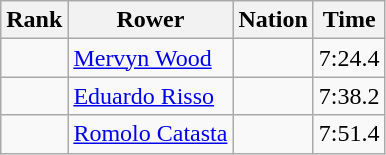<table class="wikitable sortable" style="text-align:center">
<tr>
<th>Rank</th>
<th>Rower</th>
<th>Nation</th>
<th>Time</th>
</tr>
<tr>
<td></td>
<td align=left><a href='#'>Mervyn Wood</a></td>
<td align=left></td>
<td>7:24.4</td>
</tr>
<tr>
<td></td>
<td align=left><a href='#'>Eduardo Risso</a></td>
<td align=left></td>
<td>7:38.2</td>
</tr>
<tr>
<td></td>
<td align=left><a href='#'>Romolo Catasta</a></td>
<td align=left></td>
<td>7:51.4</td>
</tr>
</table>
